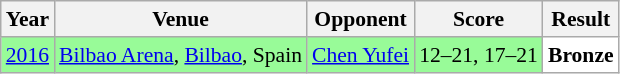<table class="sortable wikitable" style="font-size: 90%;">
<tr>
<th>Year</th>
<th>Venue</th>
<th>Opponent</th>
<th>Score</th>
<th>Result</th>
</tr>
<tr style="background:#98FB98">
<td align="center"><a href='#'>2016</a></td>
<td align="left"><a href='#'>Bilbao Arena</a>, <a href='#'>Bilbao</a>, Spain</td>
<td align="left"> <a href='#'>Chen Yufei</a></td>
<td align="left">12–21, 17–21</td>
<td style="text-align:left; background:white"> <strong>Bronze</strong></td>
</tr>
</table>
